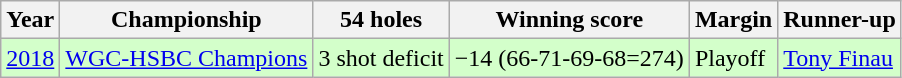<table class="wikitable">
<tr>
<th>Year</th>
<th>Championship</th>
<th>54 holes</th>
<th>Winning score</th>
<th>Margin</th>
<th>Runner-up</th>
</tr>
<tr style="background:#d3ffca;">
<td><a href='#'>2018</a></td>
<td><a href='#'>WGC-HSBC Champions</a></td>
<td>3 shot deficit</td>
<td align=center>−14 (66-71-69-68=274)</td>
<td>Playoff</td>
<td> <a href='#'>Tony Finau</a></td>
</tr>
</table>
